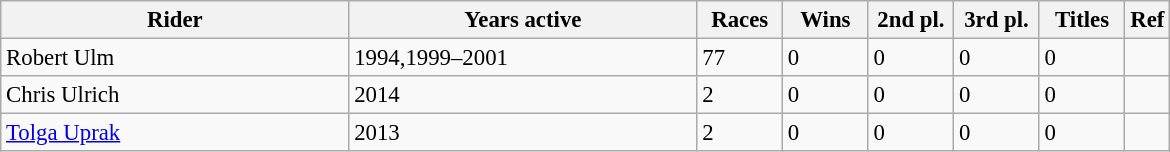<table class="wikitable" style="font-size:95%;">
<tr>
<th width="225">Rider</th>
<th width="225">Years active</th>
<th width="50">Races</th>
<th width="50">Wins</th>
<th width="50">2nd pl.</th>
<th width="50">3rd pl.</th>
<th width="50">Titles</th>
<th>Ref</th>
</tr>
<tr>
<td> Robert Ulm</td>
<td>1994,1999–2001</td>
<td>77</td>
<td>0</td>
<td>0</td>
<td>0</td>
<td>0</td>
<td></td>
</tr>
<tr>
<td> Chris Ulrich</td>
<td>2014</td>
<td>2</td>
<td>0</td>
<td>0</td>
<td>0</td>
<td>0</td>
<td></td>
</tr>
<tr>
<td> <a href='#'>Tolga Uprak</a></td>
<td>2013</td>
<td>2</td>
<td>0</td>
<td>0</td>
<td>0</td>
<td>0</td>
<td></td>
</tr>
</table>
